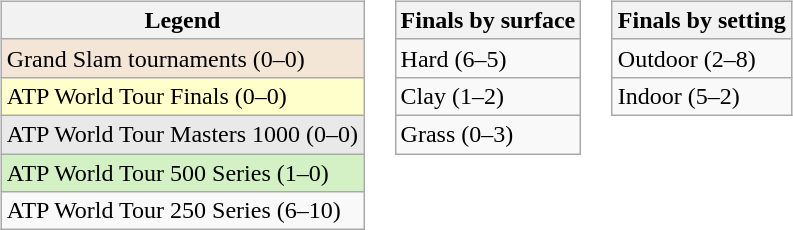<table>
<tr valign=top>
<td><br><table class=wikitable>
<tr>
<th>Legend</th>
</tr>
<tr style=background:#f3e6d7>
<td>Grand Slam tournaments (0–0)</td>
</tr>
<tr style=background:#ffffcc>
<td>ATP World Tour Finals (0–0)</td>
</tr>
<tr style=background:#e9e9e9>
<td>ATP World Tour Masters 1000 (0–0)</td>
</tr>
<tr style=background:#d4f1c5>
<td>ATP World Tour 500 Series (1–0)</td>
</tr>
<tr>
<td>ATP World Tour 250 Series (6–10)</td>
</tr>
</table>
</td>
<td><br><table class=wikitable>
<tr>
<th>Finals by surface</th>
</tr>
<tr>
<td>Hard (6–5)</td>
</tr>
<tr>
<td>Clay (1–2)</td>
</tr>
<tr>
<td>Grass (0–3)</td>
</tr>
</table>
</td>
<td><br><table class=wikitable>
<tr>
<th>Finals by setting</th>
</tr>
<tr>
<td>Outdoor (2–8)</td>
</tr>
<tr>
<td>Indoor (5–2)</td>
</tr>
</table>
</td>
</tr>
</table>
